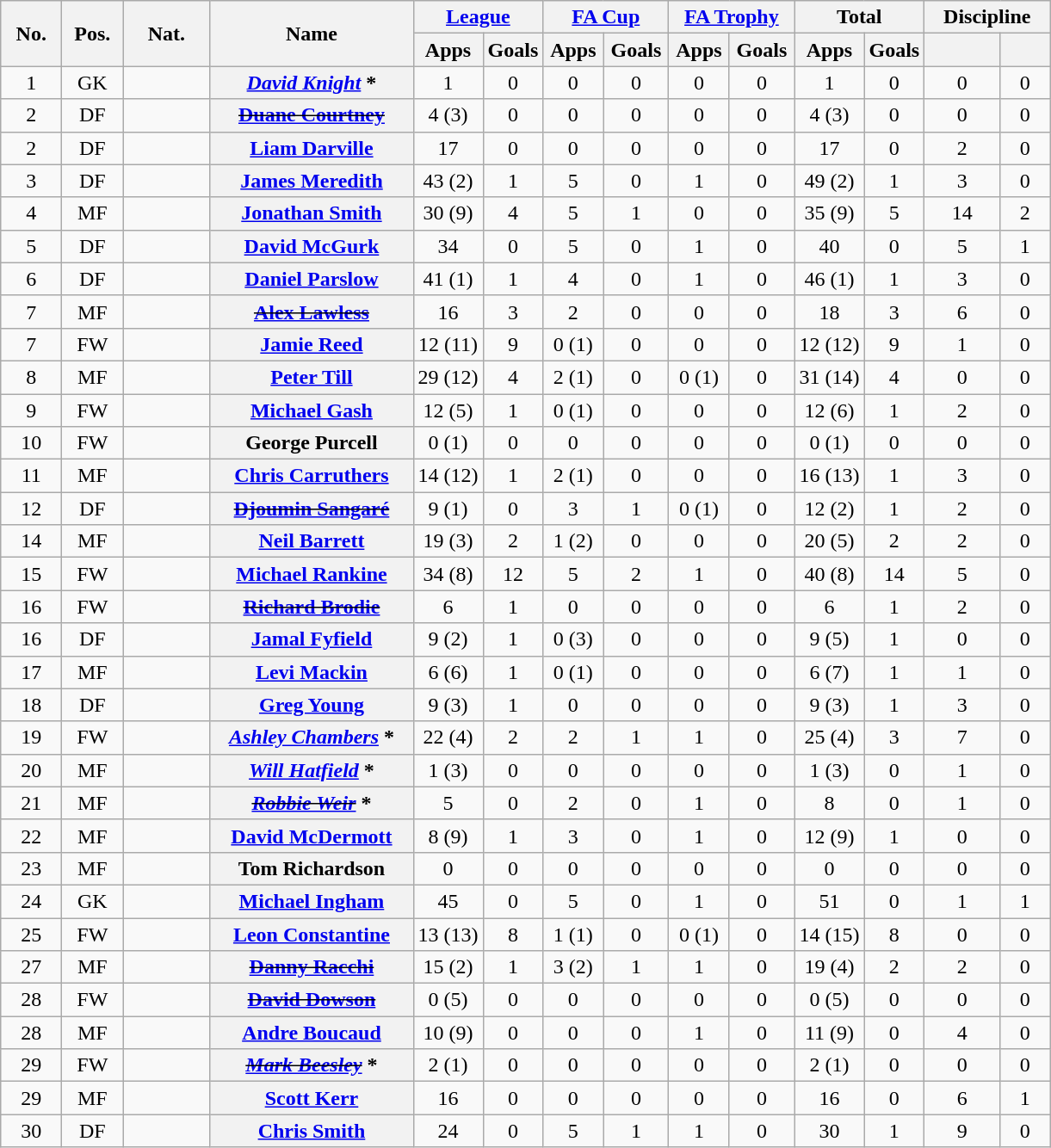<table class="wikitable plainrowheaders" style="text-align:center">
<tr>
<th rowspan=2 width=40>No.</th>
<th rowspan=2 width=40>Pos.</th>
<th rowspan=2 width=60>Nat.</th>
<th rowspan=2 width=150 scope=col>Name</th>
<th colspan=2 width=90><a href='#'>League</a></th>
<th colspan=2 width=90><a href='#'>FA Cup</a></th>
<th colspan=2 width=90><a href='#'>FA Trophy</a></th>
<th colspan=2 width=90>Total</th>
<th colspan=2 width=90>Discipline</th>
</tr>
<tr>
<th scope=col>Apps</th>
<th scope=col>Goals</th>
<th scope=col>Apps</th>
<th scope=col>Goals</th>
<th scope=col>Apps</th>
<th scope=col>Goals</th>
<th scope=col>Apps</th>
<th scope=col>Goals</th>
<th scope=col></th>
<th scope=col></th>
</tr>
<tr>
<td>1</td>
<td>GK</td>
<td align=left></td>
<th scope=row><em><a href='#'>David Knight</a></em> *</th>
<td>1</td>
<td>0</td>
<td>0</td>
<td>0</td>
<td>0</td>
<td>0</td>
<td>1</td>
<td>0</td>
<td>0</td>
<td>0</td>
</tr>
<tr>
<td>2</td>
<td>DF</td>
<td align=left></td>
<th scope=row><s><a href='#'>Duane Courtney</a></s> </th>
<td>4 (3)</td>
<td>0</td>
<td>0</td>
<td>0</td>
<td>0</td>
<td>0</td>
<td>4 (3)</td>
<td>0</td>
<td>0</td>
<td>0</td>
</tr>
<tr>
<td>2</td>
<td>DF</td>
<td align=left></td>
<th scope=row><a href='#'>Liam Darville</a></th>
<td>17</td>
<td>0</td>
<td>0</td>
<td>0</td>
<td>0</td>
<td>0</td>
<td>17</td>
<td>0</td>
<td>2</td>
<td>0</td>
</tr>
<tr>
<td>3</td>
<td>DF</td>
<td align=left></td>
<th scope=row><a href='#'>James Meredith</a></th>
<td>43 (2)</td>
<td>1</td>
<td>5</td>
<td>0</td>
<td>1</td>
<td>0</td>
<td>49 (2)</td>
<td>1</td>
<td>3</td>
<td>0</td>
</tr>
<tr>
<td>4</td>
<td>MF</td>
<td align=left></td>
<th scope=row><a href='#'>Jonathan Smith</a></th>
<td>30 (9)</td>
<td>4</td>
<td>5</td>
<td>1</td>
<td>0</td>
<td>0</td>
<td>35 (9)</td>
<td>5</td>
<td>14</td>
<td>2</td>
</tr>
<tr>
<td>5</td>
<td>DF</td>
<td align=left></td>
<th scope=row><a href='#'>David McGurk</a></th>
<td>34</td>
<td>0</td>
<td>5</td>
<td>0</td>
<td>1</td>
<td>0</td>
<td>40</td>
<td>0</td>
<td>5</td>
<td>1</td>
</tr>
<tr>
<td>6</td>
<td>DF</td>
<td align=left></td>
<th scope=row><a href='#'>Daniel Parslow</a></th>
<td>41 (1)</td>
<td>1</td>
<td>4</td>
<td>0</td>
<td>1</td>
<td>0</td>
<td>46 (1)</td>
<td>1</td>
<td>3</td>
<td>0</td>
</tr>
<tr>
<td>7</td>
<td>MF</td>
<td align=left></td>
<th scope=row><s><a href='#'>Alex Lawless</a></s> </th>
<td>16</td>
<td>3</td>
<td>2</td>
<td>0</td>
<td>0</td>
<td>0</td>
<td>18</td>
<td>3</td>
<td>6</td>
<td>0</td>
</tr>
<tr>
<td>7</td>
<td>FW</td>
<td align=left></td>
<th scope=row><a href='#'>Jamie Reed</a></th>
<td>12 (11)</td>
<td>9</td>
<td>0 (1)</td>
<td>0</td>
<td>0</td>
<td>0</td>
<td>12 (12)</td>
<td>9</td>
<td>1</td>
<td>0</td>
</tr>
<tr>
<td>8</td>
<td>MF</td>
<td align=left></td>
<th scope=row><a href='#'>Peter Till</a></th>
<td>29 (12)</td>
<td>4</td>
<td>2 (1)</td>
<td>0</td>
<td>0 (1)</td>
<td>0</td>
<td>31 (14)</td>
<td>4</td>
<td>0</td>
<td>0</td>
</tr>
<tr>
<td>9</td>
<td>FW</td>
<td align=left></td>
<th scope=row><a href='#'>Michael Gash</a></th>
<td>12 (5)</td>
<td>1</td>
<td>0 (1)</td>
<td>0</td>
<td>0</td>
<td>0</td>
<td 17>12 (6)</td>
<td>1</td>
<td>2</td>
<td>0</td>
</tr>
<tr>
<td>10</td>
<td>FW</td>
<td align=left></td>
<th scope=row>George Purcell</th>
<td>0 (1)</td>
<td>0</td>
<td>0</td>
<td>0</td>
<td>0</td>
<td>0</td>
<td>0 (1)</td>
<td>0</td>
<td>0</td>
<td>0</td>
</tr>
<tr>
<td>11</td>
<td>MF</td>
<td align=left></td>
<th scope=row><a href='#'>Chris Carruthers</a></th>
<td>14 (12)</td>
<td>1</td>
<td>2 (1)</td>
<td>0</td>
<td>0</td>
<td>0</td>
<td>16 (13)</td>
<td>1</td>
<td>3</td>
<td>0</td>
</tr>
<tr>
<td>12</td>
<td>DF</td>
<td align=left></td>
<th scope=row><s><a href='#'>Djoumin Sangaré</a></s> </th>
<td>9 (1)</td>
<td>0</td>
<td>3</td>
<td>1</td>
<td>0 (1)</td>
<td>0</td>
<td>12 (2)</td>
<td>1</td>
<td>2</td>
<td>0</td>
</tr>
<tr>
<td>14</td>
<td>MF</td>
<td align=left></td>
<th scope=row><a href='#'>Neil Barrett</a></th>
<td>19 (3)</td>
<td>2</td>
<td>1 (2)</td>
<td>0</td>
<td>0</td>
<td>0</td>
<td>20 (5)</td>
<td>2</td>
<td>2</td>
<td>0</td>
</tr>
<tr>
<td>15</td>
<td>FW</td>
<td align=left></td>
<th scope=row><a href='#'>Michael Rankine</a></th>
<td>34 (8)</td>
<td>12</td>
<td>5</td>
<td>2</td>
<td>1</td>
<td>0</td>
<td>40 (8)</td>
<td>14</td>
<td>5</td>
<td>0</td>
</tr>
<tr>
<td>16</td>
<td>FW</td>
<td align=left></td>
<th scope=row><s><a href='#'>Richard Brodie</a></s> </th>
<td>6</td>
<td>1</td>
<td>0</td>
<td>0</td>
<td>0</td>
<td>0</td>
<td>6</td>
<td>1</td>
<td>2</td>
<td>0</td>
</tr>
<tr>
<td>16</td>
<td>DF</td>
<td align=left></td>
<th scope=row><a href='#'>Jamal Fyfield</a></th>
<td>9 (2)</td>
<td>1</td>
<td>0 (3)</td>
<td>0</td>
<td>0</td>
<td>0</td>
<td>9 (5)</td>
<td>1</td>
<td>0</td>
<td>0</td>
</tr>
<tr>
<td>17</td>
<td>MF</td>
<td align=left></td>
<th scope=row><a href='#'>Levi Mackin</a></th>
<td>6 (6)</td>
<td>1</td>
<td>0 (1)</td>
<td>0</td>
<td>0</td>
<td>0</td>
<td>6 (7)</td>
<td>1</td>
<td>1</td>
<td>0</td>
</tr>
<tr>
<td>18</td>
<td>DF</td>
<td align=left></td>
<th scope=row><a href='#'>Greg Young</a></th>
<td>9 (3)</td>
<td>1</td>
<td>0</td>
<td>0</td>
<td>0</td>
<td>0</td>
<td>9 (3)</td>
<td>1</td>
<td>3</td>
<td>0</td>
</tr>
<tr>
<td>19</td>
<td>FW</td>
<td align=left></td>
<th scope=row><em><a href='#'>Ashley Chambers</a></em> *</th>
<td>22 (4)</td>
<td>2</td>
<td>2</td>
<td>1</td>
<td>1</td>
<td>0</td>
<td>25 (4)</td>
<td>3</td>
<td>7</td>
<td>0</td>
</tr>
<tr>
<td>20</td>
<td>MF</td>
<td align=left></td>
<th scope=row><em><a href='#'>Will Hatfield</a></em> *</th>
<td>1 (3)</td>
<td>0</td>
<td>0</td>
<td>0</td>
<td>0</td>
<td>0</td>
<td>1 (3)</td>
<td>0</td>
<td>1</td>
<td>0</td>
</tr>
<tr>
<td>21</td>
<td>MF</td>
<td align=left></td>
<th scope=row><s><em><a href='#'>Robbie Weir</a></em></s> * </th>
<td>5</td>
<td>0</td>
<td>2</td>
<td>0</td>
<td>1</td>
<td>0</td>
<td>8</td>
<td>0</td>
<td>1</td>
<td>0</td>
</tr>
<tr>
<td>22</td>
<td>MF</td>
<td align=left></td>
<th scope=row><a href='#'>David McDermott</a></th>
<td>8 (9)</td>
<td>1</td>
<td>3</td>
<td>0</td>
<td>1</td>
<td>0</td>
<td>12 (9)</td>
<td>1</td>
<td>0</td>
<td>0</td>
</tr>
<tr>
<td>23</td>
<td>MF</td>
<td align=left></td>
<th scope=row>Tom Richardson</th>
<td>0</td>
<td>0</td>
<td>0</td>
<td>0</td>
<td>0</td>
<td>0</td>
<td>0</td>
<td>0</td>
<td>0</td>
<td>0</td>
</tr>
<tr>
<td>24</td>
<td>GK</td>
<td align=left></td>
<th scope=row><a href='#'>Michael Ingham</a></th>
<td>45</td>
<td>0</td>
<td>5</td>
<td>0</td>
<td>1</td>
<td>0</td>
<td>51</td>
<td>0</td>
<td>1</td>
<td>1</td>
</tr>
<tr>
<td>25</td>
<td>FW</td>
<td align=left></td>
<th scope=row><a href='#'>Leon Constantine</a></th>
<td>13 (13)</td>
<td>8</td>
<td>1 (1)</td>
<td>0</td>
<td>0 (1)</td>
<td>0</td>
<td>14 (15)</td>
<td>8</td>
<td>0</td>
<td>0</td>
</tr>
<tr>
<td>27</td>
<td>MF</td>
<td align=left></td>
<th scope=row><s><a href='#'>Danny Racchi</a></s> </th>
<td>15 (2)</td>
<td>1</td>
<td>3 (2)</td>
<td>1</td>
<td>1</td>
<td>0</td>
<td>19 (4)</td>
<td>2</td>
<td>2</td>
<td>0</td>
</tr>
<tr>
<td>28</td>
<td>FW</td>
<td align=left></td>
<th scope=row><s><a href='#'>David Dowson</a></s> </th>
<td>0 (5)</td>
<td>0</td>
<td>0</td>
<td>0</td>
<td>0</td>
<td>0</td>
<td>0 (5)</td>
<td>0</td>
<td>0</td>
<td>0</td>
</tr>
<tr>
<td>28</td>
<td>MF</td>
<td align=left></td>
<th scope=row><a href='#'>Andre Boucaud</a></th>
<td>10 (9)</td>
<td>0</td>
<td>0</td>
<td>0</td>
<td>1</td>
<td>0</td>
<td>11 (9)</td>
<td>0</td>
<td>4</td>
<td>0</td>
</tr>
<tr>
<td>29</td>
<td>FW</td>
<td align=left></td>
<th scope=row><s><em><a href='#'>Mark Beesley</a></em></s> * </th>
<td>2 (1)</td>
<td>0</td>
<td>0</td>
<td>0</td>
<td>0</td>
<td>0</td>
<td>2 (1)</td>
<td>0</td>
<td>0</td>
<td>0</td>
</tr>
<tr>
<td>29</td>
<td>MF</td>
<td align=left></td>
<th scope=row><a href='#'>Scott Kerr</a></th>
<td>16</td>
<td>0</td>
<td>0</td>
<td>0</td>
<td>0</td>
<td>0</td>
<td>16</td>
<td>0</td>
<td>6</td>
<td>1</td>
</tr>
<tr>
<td>30</td>
<td>DF</td>
<td align=left></td>
<th scope=row><a href='#'>Chris Smith</a></th>
<td>24</td>
<td>0</td>
<td>5</td>
<td>1</td>
<td>1</td>
<td>0</td>
<td>30</td>
<td>1</td>
<td>9</td>
<td>0</td>
</tr>
</table>
